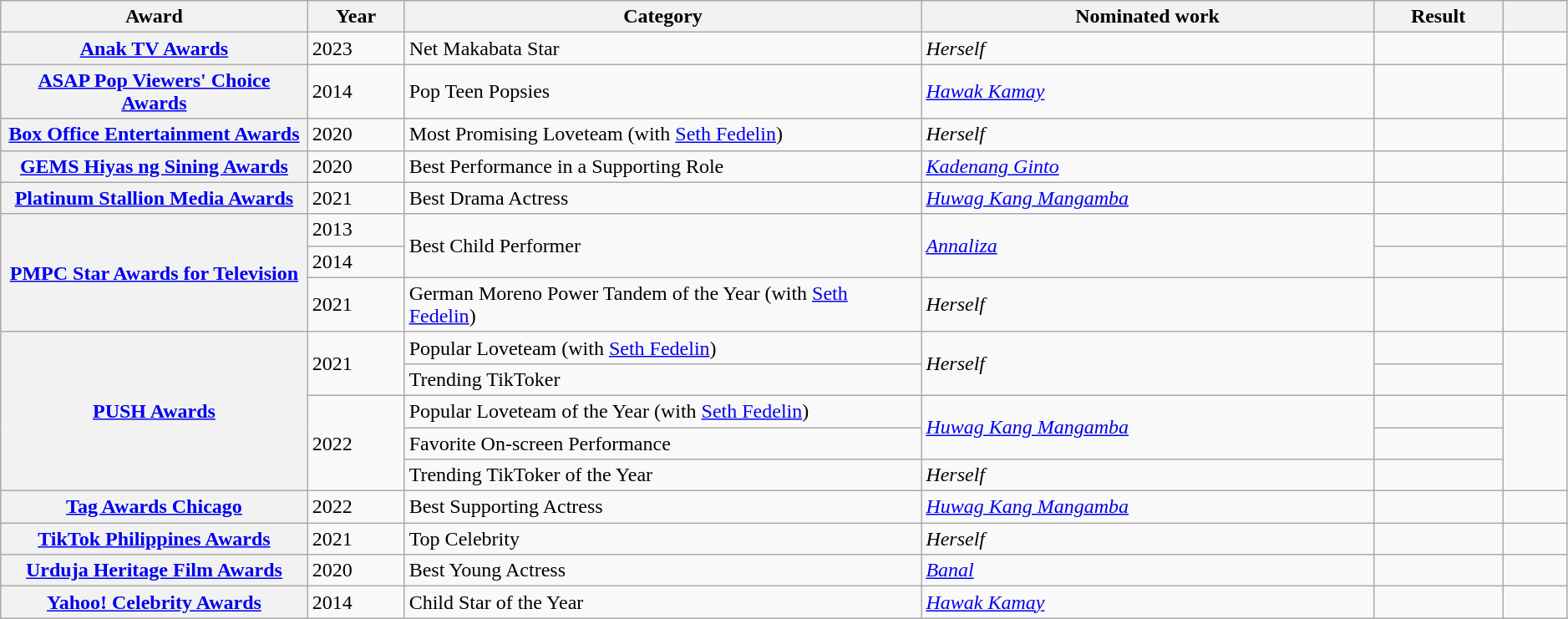<table class="wikitable sortable plainrowheaders" style="width:99%;">
<tr>
<th scope="col" style="width:19%;">Award</th>
<th scope="col" style="width:6%;">Year</th>
<th scope="col" style="width:32%;">Category</th>
<th scope="col" style="width:28%;">Nominated work</th>
<th scope="col" style="width:8%;">Result</th>
<th scope="col" style="width:4%;" class="unsortable"></th>
</tr>
<tr>
<th scope="rowgroup"><a href='#'>Anak TV Awards</a></th>
<td>2023</td>
<td>Net Makabata Star</td>
<td><em>Herself</em></td>
<td></td>
<td></td>
</tr>
<tr>
<th scope="rowgroup"><a href='#'>ASAP Pop Viewers' Choice Awards</a></th>
<td>2014</td>
<td>Pop Teen Popsies</td>
<td><em><a href='#'>Hawak Kamay</a></em></td>
<td></td>
<td></td>
</tr>
<tr>
<th scope="rowgroup"><a href='#'>Box Office Entertainment Awards</a></th>
<td>2020</td>
<td>Most Promising Loveteam (with <a href='#'>Seth Fedelin</a>)</td>
<td><em>Herself</em></td>
<td></td>
<td></td>
</tr>
<tr>
<th scope="rowgroup"><a href='#'>GEMS Hiyas ng Sining Awards</a></th>
<td>2020</td>
<td>Best Performance in a Supporting Role</td>
<td><em><a href='#'>Kadenang Ginto</a></em></td>
<td></td>
<td></td>
</tr>
<tr>
<th scope="rowgroup"><a href='#'>Platinum Stallion Media Awards</a></th>
<td>2021</td>
<td>Best Drama Actress</td>
<td><em><a href='#'>Huwag Kang Mangamba</a></em></td>
<td></td>
<td></td>
</tr>
<tr>
<th scope="rowgroup" rowspan="3"><a href='#'>PMPC Star Awards for Television</a></th>
<td>2013</td>
<td rowspan="2">Best Child Performer</td>
<td rowspan="2"><em><a href='#'>Annaliza</a></em></td>
<td></td>
<td></td>
</tr>
<tr>
<td>2014</td>
<td></td>
<td></td>
</tr>
<tr>
<td>2021</td>
<td>German Moreno Power Tandem of the Year (with <a href='#'>Seth Fedelin</a>)</td>
<td><em>Herself</em></td>
<td></td>
<td></td>
</tr>
<tr>
<th scope="rowgroup" rowspan="5"><a href='#'>PUSH Awards</a></th>
<td rowspan="2">2021</td>
<td>Popular Loveteam (with <a href='#'>Seth Fedelin</a>)</td>
<td rowspan="2"><em>Herself</em></td>
<td></td>
<td rowspan="2"></td>
</tr>
<tr>
<td>Trending TikToker</td>
<td></td>
</tr>
<tr>
<td rowspan="3">2022</td>
<td>Popular Loveteam of the Year (with <a href='#'>Seth Fedelin</a>)</td>
<td rowspan="2"><em><a href='#'>Huwag Kang Mangamba</a></em></td>
<td></td>
<td rowspan="3"></td>
</tr>
<tr>
<td>Favorite On-screen Performance</td>
<td></td>
</tr>
<tr>
<td>Trending TikToker of the Year</td>
<td><em>Herself</em></td>
<td></td>
</tr>
<tr>
<th scope="rowgroup"><a href='#'>Tag Awards Chicago</a></th>
<td>2022</td>
<td>Best Supporting Actress</td>
<td><em><a href='#'>Huwag Kang Mangamba</a></em></td>
<td></td>
<td></td>
</tr>
<tr>
<th scope="rowgroup"><a href='#'>TikTok Philippines Awards</a></th>
<td>2021</td>
<td>Top Celebrity</td>
<td><em>Herself</em></td>
<td></td>
<td></td>
</tr>
<tr>
<th scope="rowgroup"><a href='#'>Urduja Heritage Film Awards</a></th>
<td>2020</td>
<td>Best Young Actress</td>
<td><em><a href='#'>Banal</a></em></td>
<td></td>
<td></td>
</tr>
<tr>
<th scope="rowgroup"><a href='#'>Yahoo! Celebrity Awards</a></th>
<td>2014</td>
<td>Child Star of the Year</td>
<td><em><a href='#'>Hawak Kamay</a></em></td>
<td></td>
<td></td>
</tr>
</table>
